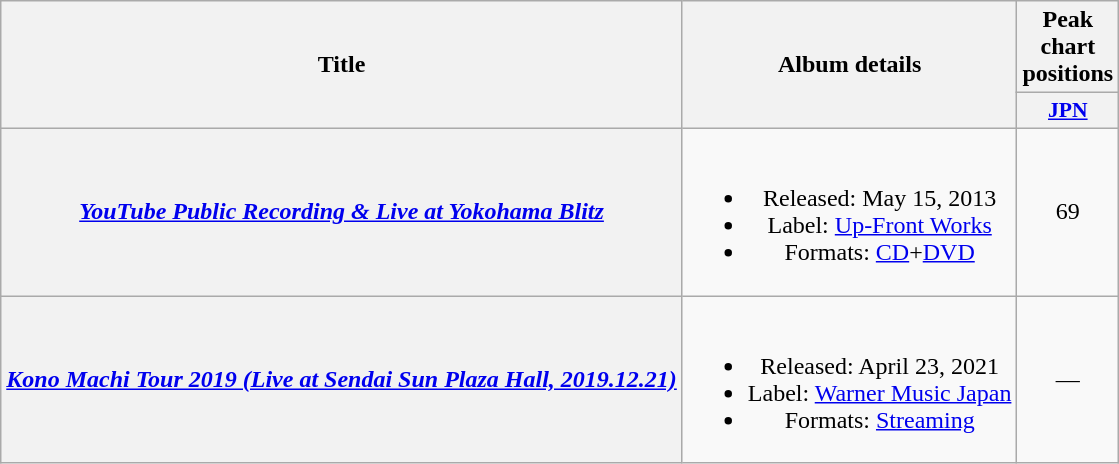<table class="wikitable plainrowheaders" style="text-align:center;">
<tr>
<th rowspan="2">Title</th>
<th rowspan="2">Album details</th>
<th>Peak chart positions</th>
</tr>
<tr>
<th scope="col" style="width:3em;font-size:90%;"><a href='#'>JPN</a><br></th>
</tr>
<tr>
<th scope="row"><em><a href='#'>YouTube Public Recording & Live at Yokohama Blitz</a></em></th>
<td><br><ul><li>Released: May 15, 2013</li><li>Label: <a href='#'>Up-Front Works</a></li><li>Formats: <a href='#'>CD</a>+<a href='#'>DVD</a></li></ul></td>
<td>69</td>
</tr>
<tr>
<th scope="row"><em><a href='#'>Kono Machi Tour 2019 (Live at Sendai Sun Plaza Hall, 2019.12.21)</a></em></th>
<td><br><ul><li>Released: April 23, 2021</li><li>Label: <a href='#'>Warner Music Japan</a></li><li>Formats: <a href='#'>Streaming</a></li></ul></td>
<td>—</td>
</tr>
</table>
